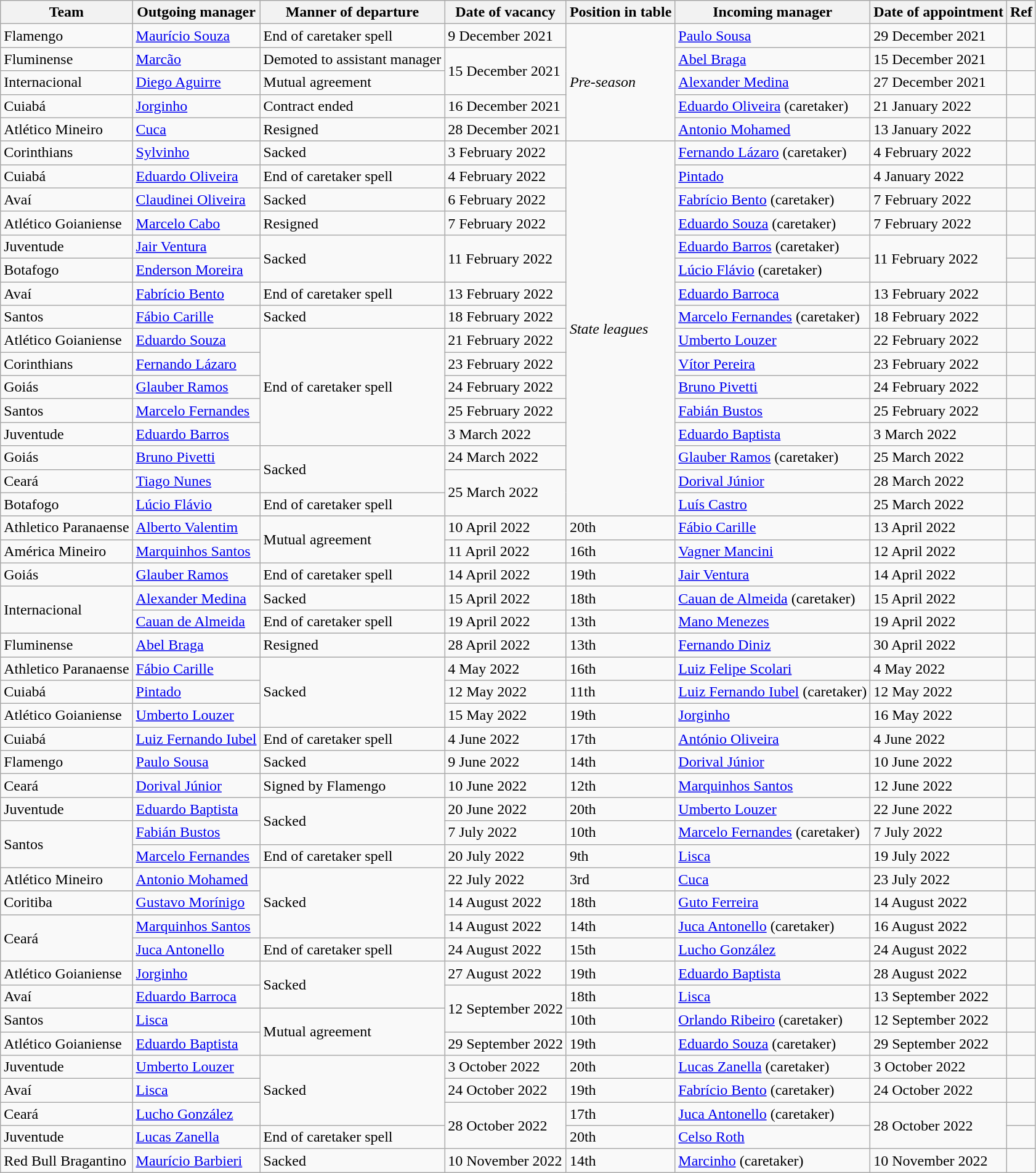<table class="wikitable sortable">
<tr>
<th>Team</th>
<th>Outgoing manager</th>
<th>Manner of departure</th>
<th>Date of vacancy</th>
<th>Position in table</th>
<th>Incoming manager</th>
<th>Date of appointment</th>
<th>Ref</th>
</tr>
<tr>
<td>Flamengo</td>
<td> <a href='#'>Maurício Souza</a></td>
<td>End of caretaker spell</td>
<td>9 December 2021</td>
<td rowspan=5><em>Pre-season</em></td>
<td> <a href='#'>Paulo Sousa</a></td>
<td>29 December 2021</td>
<td></td>
</tr>
<tr>
<td>Fluminense</td>
<td> <a href='#'>Marcão</a></td>
<td>Demoted to assistant manager</td>
<td rowspan=2>15 December 2021</td>
<td> <a href='#'>Abel Braga</a></td>
<td>15 December 2021</td>
<td></td>
</tr>
<tr>
<td>Internacional</td>
<td> <a href='#'>Diego Aguirre</a></td>
<td>Mutual agreement</td>
<td> <a href='#'>Alexander Medina</a></td>
<td>27 December 2021</td>
<td></td>
</tr>
<tr>
<td>Cuiabá</td>
<td> <a href='#'>Jorginho</a></td>
<td>Contract ended</td>
<td>16 December 2021</td>
<td> <a href='#'>Eduardo Oliveira</a> (caretaker)</td>
<td>21 January 2022</td>
<td></td>
</tr>
<tr>
<td>Atlético Mineiro</td>
<td> <a href='#'>Cuca</a></td>
<td>Resigned</td>
<td>28 December 2021</td>
<td> <a href='#'>Antonio Mohamed</a></td>
<td>13 January 2022</td>
<td></td>
</tr>
<tr>
<td>Corinthians</td>
<td> <a href='#'>Sylvinho</a></td>
<td>Sacked</td>
<td>3 February 2022</td>
<td rowspan=16><em>State leagues</em></td>
<td> <a href='#'>Fernando Lázaro</a> (caretaker)</td>
<td>4 February 2022</td>
<td></td>
</tr>
<tr>
<td>Cuiabá</td>
<td> <a href='#'>Eduardo Oliveira</a></td>
<td>End of caretaker spell</td>
<td>4 February 2022</td>
<td> <a href='#'>Pintado</a></td>
<td>4 January 2022</td>
<td></td>
</tr>
<tr>
<td>Avaí</td>
<td> <a href='#'>Claudinei Oliveira</a></td>
<td>Sacked</td>
<td>6 February 2022</td>
<td> <a href='#'>Fabrício Bento</a> (caretaker)</td>
<td>7 February 2022</td>
<td></td>
</tr>
<tr>
<td>Atlético Goianiense</td>
<td> <a href='#'>Marcelo Cabo</a></td>
<td>Resigned</td>
<td>7 February 2022</td>
<td> <a href='#'>Eduardo Souza</a> (caretaker)</td>
<td>7 February 2022</td>
<td></td>
</tr>
<tr>
<td>Juventude</td>
<td> <a href='#'>Jair Ventura</a></td>
<td rowspan=2>Sacked</td>
<td rowspan=2>11 February 2022</td>
<td> <a href='#'>Eduardo Barros</a> (caretaker)</td>
<td rowspan=2>11 February 2022</td>
<td></td>
</tr>
<tr>
<td>Botafogo</td>
<td> <a href='#'>Enderson Moreira</a></td>
<td> <a href='#'>Lúcio Flávio</a> (caretaker)</td>
<td></td>
</tr>
<tr>
<td>Avaí</td>
<td> <a href='#'>Fabrício Bento</a></td>
<td>End of caretaker spell</td>
<td>13 February 2022</td>
<td> <a href='#'>Eduardo Barroca</a></td>
<td>13 February 2022</td>
<td></td>
</tr>
<tr>
<td>Santos</td>
<td> <a href='#'>Fábio Carille</a></td>
<td>Sacked</td>
<td>18 February 2022</td>
<td> <a href='#'>Marcelo Fernandes</a> (caretaker)</td>
<td>18 February 2022</td>
<td></td>
</tr>
<tr>
<td>Atlético Goianiense</td>
<td> <a href='#'>Eduardo Souza</a></td>
<td rowspan=5>End of caretaker spell</td>
<td>21 February 2022</td>
<td> <a href='#'>Umberto Louzer</a></td>
<td>22 February 2022</td>
<td></td>
</tr>
<tr>
<td>Corinthians</td>
<td> <a href='#'>Fernando Lázaro</a></td>
<td>23 February 2022</td>
<td> <a href='#'>Vítor Pereira</a></td>
<td>23 February 2022</td>
<td></td>
</tr>
<tr>
<td>Goiás</td>
<td> <a href='#'>Glauber Ramos</a></td>
<td>24 February 2022</td>
<td> <a href='#'>Bruno Pivetti</a></td>
<td>24 February 2022</td>
<td></td>
</tr>
<tr>
<td>Santos</td>
<td> <a href='#'>Marcelo Fernandes</a></td>
<td>25 February 2022</td>
<td> <a href='#'>Fabián Bustos</a></td>
<td>25 February 2022</td>
<td></td>
</tr>
<tr>
<td>Juventude</td>
<td> <a href='#'>Eduardo Barros</a></td>
<td>3 March 2022</td>
<td> <a href='#'>Eduardo Baptista</a></td>
<td>3 March 2022</td>
<td></td>
</tr>
<tr>
<td>Goiás</td>
<td> <a href='#'>Bruno Pivetti</a></td>
<td rowspan=2>Sacked</td>
<td>24 March 2022</td>
<td> <a href='#'>Glauber Ramos</a> (caretaker)</td>
<td>25 March 2022</td>
<td></td>
</tr>
<tr>
<td>Ceará</td>
<td> <a href='#'>Tiago Nunes</a></td>
<td rowspan=2>25 March 2022</td>
<td> <a href='#'>Dorival Júnior</a></td>
<td>28 March 2022</td>
<td></td>
</tr>
<tr>
<td>Botafogo</td>
<td> <a href='#'>Lúcio Flávio</a></td>
<td>End of caretaker spell</td>
<td> <a href='#'>Luís Castro</a></td>
<td>25 March 2022</td>
<td></td>
</tr>
<tr>
<td>Athletico Paranaense</td>
<td> <a href='#'>Alberto Valentim</a></td>
<td rowspan=2>Mutual agreement</td>
<td>10 April 2022</td>
<td>20th</td>
<td> <a href='#'>Fábio Carille</a></td>
<td>13 April 2022</td>
<td></td>
</tr>
<tr>
<td>América Mineiro</td>
<td> <a href='#'>Marquinhos Santos</a></td>
<td>11 April 2022</td>
<td>16th</td>
<td> <a href='#'>Vagner Mancini</a></td>
<td>12 April 2022</td>
<td></td>
</tr>
<tr>
<td>Goiás</td>
<td> <a href='#'>Glauber Ramos</a></td>
<td>End of caretaker spell</td>
<td>14 April 2022</td>
<td>19th</td>
<td> <a href='#'>Jair Ventura</a></td>
<td>14 April 2022</td>
<td></td>
</tr>
<tr>
<td rowspan=2>Internacional</td>
<td> <a href='#'>Alexander Medina</a></td>
<td>Sacked</td>
<td>15 April 2022</td>
<td>18th</td>
<td> <a href='#'>Cauan de Almeida</a> (caretaker)</td>
<td>15 April 2022</td>
<td></td>
</tr>
<tr>
<td> <a href='#'>Cauan de Almeida</a></td>
<td>End of caretaker spell</td>
<td>19 April 2022</td>
<td>13th</td>
<td> <a href='#'>Mano Menezes</a></td>
<td>19 April 2022</td>
<td></td>
</tr>
<tr>
<td>Fluminense</td>
<td> <a href='#'>Abel Braga</a></td>
<td>Resigned</td>
<td>28 April 2022</td>
<td>13th</td>
<td> <a href='#'>Fernando Diniz</a></td>
<td>30 April 2022</td>
<td></td>
</tr>
<tr>
<td>Athletico Paranaense</td>
<td> <a href='#'>Fábio Carille</a></td>
<td rowspan=3>Sacked</td>
<td>4 May 2022</td>
<td>16th</td>
<td> <a href='#'>Luiz Felipe Scolari</a></td>
<td>4 May 2022</td>
<td></td>
</tr>
<tr>
<td>Cuiabá</td>
<td> <a href='#'>Pintado</a></td>
<td>12 May 2022</td>
<td>11th</td>
<td> <a href='#'>Luiz Fernando Iubel</a> (caretaker)</td>
<td>12 May 2022</td>
<td></td>
</tr>
<tr>
<td>Atlético Goianiense</td>
<td> <a href='#'>Umberto Louzer</a></td>
<td>15 May 2022</td>
<td>19th</td>
<td> <a href='#'>Jorginho</a></td>
<td>16 May 2022</td>
<td></td>
</tr>
<tr>
<td>Cuiabá</td>
<td> <a href='#'>Luiz Fernando Iubel</a></td>
<td>End of caretaker spell</td>
<td>4 June 2022</td>
<td>17th</td>
<td> <a href='#'>António Oliveira</a></td>
<td>4 June 2022</td>
<td></td>
</tr>
<tr>
<td>Flamengo</td>
<td> <a href='#'>Paulo Sousa</a></td>
<td>Sacked</td>
<td>9 June 2022</td>
<td>14th</td>
<td> <a href='#'>Dorival Júnior</a></td>
<td>10 June 2022</td>
<td></td>
</tr>
<tr>
<td>Ceará</td>
<td> <a href='#'>Dorival Júnior</a></td>
<td>Signed by Flamengo</td>
<td>10 June 2022</td>
<td>12th</td>
<td> <a href='#'>Marquinhos Santos</a></td>
<td>12 June 2022</td>
<td></td>
</tr>
<tr>
<td>Juventude</td>
<td> <a href='#'>Eduardo Baptista</a></td>
<td rowspan=2>Sacked</td>
<td>20 June 2022</td>
<td>20th</td>
<td> <a href='#'>Umberto Louzer</a></td>
<td>22 June 2022</td>
<td></td>
</tr>
<tr>
<td rowspan=2>Santos</td>
<td> <a href='#'>Fabián Bustos</a></td>
<td>7 July 2022</td>
<td>10th</td>
<td> <a href='#'>Marcelo Fernandes</a> (caretaker)</td>
<td>7 July 2022</td>
<td></td>
</tr>
<tr>
<td> <a href='#'>Marcelo Fernandes</a></td>
<td>End of caretaker spell</td>
<td>20 July 2022</td>
<td>9th</td>
<td> <a href='#'>Lisca</a></td>
<td>19 July 2022</td>
<td></td>
</tr>
<tr>
<td>Atlético Mineiro</td>
<td> <a href='#'>Antonio Mohamed</a></td>
<td rowspan=3>Sacked</td>
<td>22 July 2022</td>
<td>3rd</td>
<td> <a href='#'>Cuca</a></td>
<td>23 July 2022</td>
<td></td>
</tr>
<tr>
<td>Coritiba</td>
<td> <a href='#'>Gustavo Morínigo</a></td>
<td>14 August 2022</td>
<td>18th</td>
<td> <a href='#'>Guto Ferreira</a></td>
<td>14 August 2022</td>
<td></td>
</tr>
<tr>
<td rowspan=2>Ceará</td>
<td> <a href='#'>Marquinhos Santos</a></td>
<td>14 August 2022</td>
<td>14th</td>
<td> <a href='#'>Juca Antonello</a> (caretaker)</td>
<td>16 August 2022</td>
<td></td>
</tr>
<tr>
<td> <a href='#'>Juca Antonello</a></td>
<td>End of caretaker spell</td>
<td>24 August 2022</td>
<td>15th</td>
<td> <a href='#'>Lucho González</a></td>
<td>24 August 2022</td>
<td></td>
</tr>
<tr>
<td>Atlético Goianiense</td>
<td> <a href='#'>Jorginho</a></td>
<td rowspan=2>Sacked</td>
<td>27 August 2022</td>
<td>19th</td>
<td> <a href='#'>Eduardo Baptista</a></td>
<td>28 August 2022</td>
<td></td>
</tr>
<tr>
<td>Avaí</td>
<td> <a href='#'>Eduardo Barroca</a></td>
<td rowspan=2>12 September 2022</td>
<td>18th</td>
<td> <a href='#'>Lisca</a></td>
<td>13 September 2022</td>
<td></td>
</tr>
<tr>
<td>Santos</td>
<td> <a href='#'>Lisca</a></td>
<td rowspan=2>Mutual agreement</td>
<td>10th</td>
<td> <a href='#'>Orlando Ribeiro</a> (caretaker)</td>
<td>12 September 2022</td>
<td></td>
</tr>
<tr>
<td>Atlético Goianiense</td>
<td> <a href='#'>Eduardo Baptista</a></td>
<td>29 September 2022</td>
<td>19th</td>
<td> <a href='#'>Eduardo Souza</a> (caretaker)</td>
<td>29 September 2022</td>
<td></td>
</tr>
<tr>
<td>Juventude</td>
<td> <a href='#'>Umberto Louzer</a></td>
<td rowspan=3>Sacked</td>
<td>3 October 2022</td>
<td>20th</td>
<td> <a href='#'>Lucas Zanella</a> (caretaker)</td>
<td>3 October 2022</td>
<td></td>
</tr>
<tr>
<td>Avaí</td>
<td> <a href='#'>Lisca</a></td>
<td>24 October 2022</td>
<td>19th</td>
<td> <a href='#'>Fabrício Bento</a> (caretaker)</td>
<td>24 October 2022</td>
<td></td>
</tr>
<tr>
<td>Ceará</td>
<td> <a href='#'>Lucho González</a></td>
<td rowspan=2>28 October 2022</td>
<td>17th</td>
<td> <a href='#'>Juca Antonello</a> (caretaker)</td>
<td rowspan=2>28 October 2022</td>
<td></td>
</tr>
<tr>
<td>Juventude</td>
<td> <a href='#'>Lucas Zanella</a></td>
<td>End of caretaker spell</td>
<td>20th</td>
<td> <a href='#'>Celso Roth</a></td>
<td></td>
</tr>
<tr>
<td>Red Bull Bragantino</td>
<td> <a href='#'>Maurício Barbieri</a></td>
<td>Sacked</td>
<td>10 November 2022</td>
<td>14th</td>
<td> <a href='#'>Marcinho</a> (caretaker)</td>
<td>10 November 2022</td>
<td></td>
</tr>
</table>
